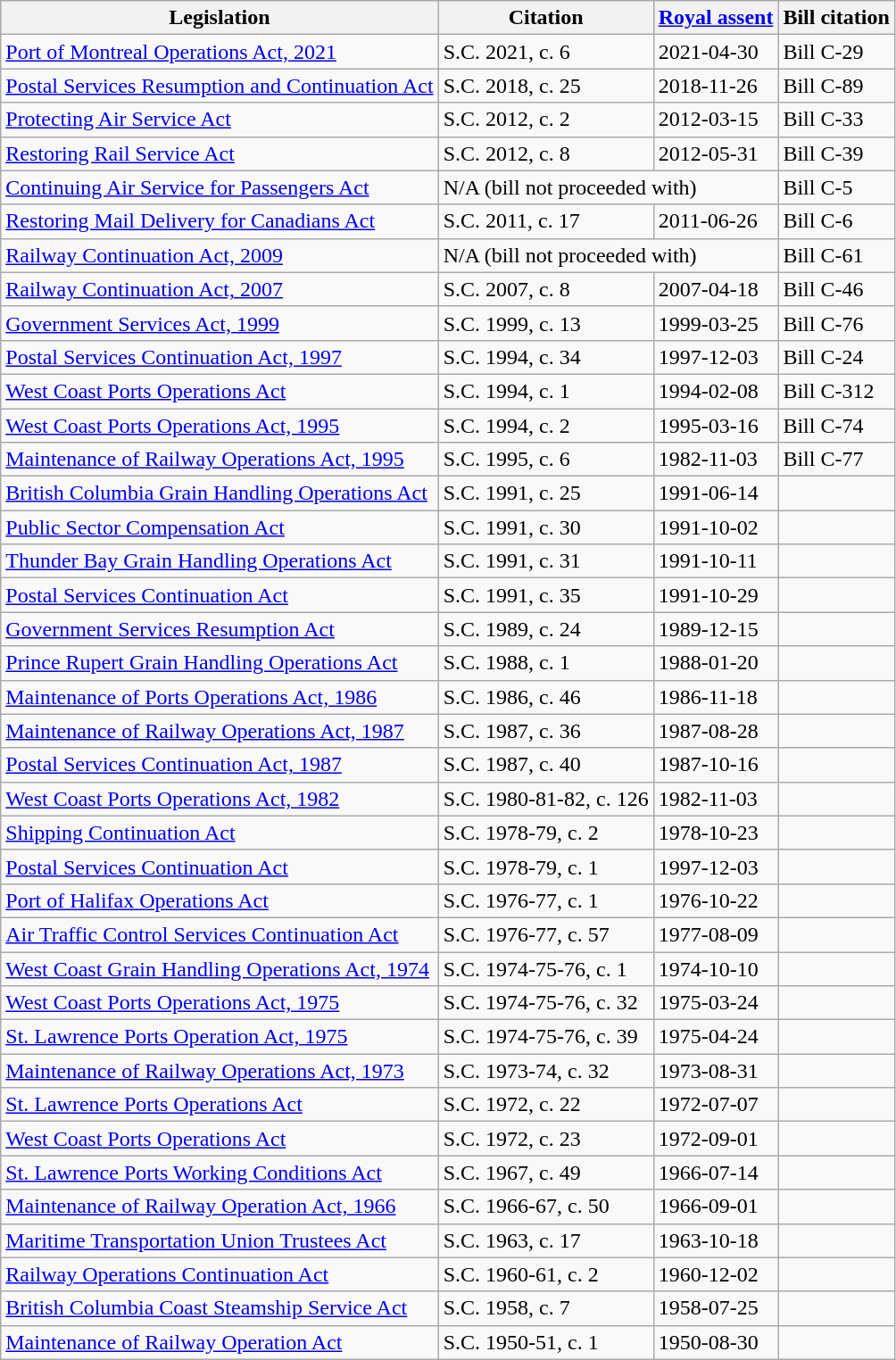<table class="wikitable sortable">
<tr>
<th>Legislation</th>
<th>Citation</th>
<th><a href='#'>Royal assent</a></th>
<th>Bill citation</th>
</tr>
<tr>
<td><a href='#'>Port of Montreal Operations Act, 2021</a></td>
<td>S.C. 2021, c. 6</td>
<td>2021-04-30</td>
<td>Bill C-29</td>
</tr>
<tr>
<td><a href='#'>Postal Services Resumption and Continuation Act</a></td>
<td>S.C. 2018, c. 25</td>
<td>2018-11-26</td>
<td>Bill C-89</td>
</tr>
<tr>
<td><a href='#'>Protecting Air Service Act</a></td>
<td>S.C. 2012, c. 2</td>
<td>2012-03-15</td>
<td>Bill C-33</td>
</tr>
<tr>
<td><a href='#'>Restoring Rail Service Act</a></td>
<td>S.C. 2012, c. 8</td>
<td>2012-05-31</td>
<td>Bill C-39</td>
</tr>
<tr>
<td><a href='#'>Continuing Air Service for Passengers Act</a></td>
<td colspan="2">N/A (bill not proceeded with)</td>
<td>Bill C-5</td>
</tr>
<tr>
<td><a href='#'>Restoring Mail Delivery for Canadians Act</a></td>
<td>S.C. 2011, c. 17</td>
<td>2011-06-26</td>
<td>Bill C-6</td>
</tr>
<tr>
<td><a href='#'>Railway Continuation Act, 2009</a></td>
<td colspan="2">N/A (bill not proceeded with)</td>
<td>Bill C-61</td>
</tr>
<tr>
<td><a href='#'>Railway Continuation Act, 2007</a></td>
<td>S.C. 2007, c. 8</td>
<td>2007-04-18</td>
<td>Bill C-46</td>
</tr>
<tr>
<td><a href='#'>Government Services Act, 1999</a></td>
<td>S.C. 1999, c. 13</td>
<td>1999-03-25</td>
<td>Bill C-76</td>
</tr>
<tr>
<td><a href='#'>Postal Services Continuation Act, 1997</a></td>
<td>S.C. 1994, c. 34</td>
<td>1997-12-03</td>
<td>Bill C-24</td>
</tr>
<tr>
<td><a href='#'>West Coast Ports Operations Act</a></td>
<td>S.C. 1994, c. 1</td>
<td>1994-02-08</td>
<td>Bill C-312</td>
</tr>
<tr>
<td><a href='#'>West Coast Ports Operations Act, 1995</a></td>
<td>S.C. 1994, c. 2</td>
<td>1995-03-16</td>
<td>Bill C-74</td>
</tr>
<tr>
<td><a href='#'>Maintenance of Railway Operations Act, 1995</a></td>
<td>S.C. 1995, c. 6</td>
<td>1982-11-03</td>
<td>Bill C-77</td>
</tr>
<tr>
<td><a href='#'>British Columbia Grain Handling Operations Act</a></td>
<td>S.C. 1991, c. 25</td>
<td>1991-06-14</td>
<td></td>
</tr>
<tr>
<td><a href='#'>Public Sector Compensation Act</a></td>
<td>S.C. 1991, c. 30</td>
<td>1991-10-02</td>
<td></td>
</tr>
<tr>
<td><a href='#'>Thunder Bay Grain Handling Operations Act</a></td>
<td>S.C. 1991, c. 31</td>
<td>1991-10-11</td>
<td></td>
</tr>
<tr>
<td><a href='#'>Postal Services Continuation Act</a></td>
<td>S.C. 1991, c. 35</td>
<td>1991-10-29</td>
<td></td>
</tr>
<tr>
<td><a href='#'>Government Services Resumption Act</a></td>
<td>S.C. 1989, c. 24</td>
<td>1989-12-15</td>
<td></td>
</tr>
<tr>
<td><a href='#'>Prince Rupert Grain Handling Operations Act</a></td>
<td>S.C. 1988, c. 1</td>
<td>1988-01-20</td>
<td></td>
</tr>
<tr>
<td><a href='#'>Maintenance of Ports Operations Act, 1986</a></td>
<td>S.C. 1986, c. 46</td>
<td>1986-11-18</td>
<td></td>
</tr>
<tr>
<td><a href='#'>Maintenance of Railway Operations Act, 1987</a></td>
<td>S.C. 1987, c. 36</td>
<td>1987-08-28</td>
<td></td>
</tr>
<tr>
<td><a href='#'>Postal Services Continuation Act, 1987</a></td>
<td>S.C. 1987, c. 40</td>
<td>1987-10-16</td>
<td></td>
</tr>
<tr>
<td><a href='#'>West Coast Ports Operations Act, 1982</a></td>
<td>S.C. 1980-81-82, c. 126</td>
<td>1982-11-03</td>
<td></td>
</tr>
<tr>
<td><a href='#'>Shipping Continuation Act</a></td>
<td>S.C. 1978-79, c. 2</td>
<td>1978-10-23</td>
<td></td>
</tr>
<tr>
<td><a href='#'>Postal Services Continuation Act</a></td>
<td>S.C. 1978-79, c. 1</td>
<td>1997-12-03</td>
<td></td>
</tr>
<tr>
<td><a href='#'>Port of Halifax Operations Act</a></td>
<td>S.C. 1976-77, c. 1</td>
<td>1976-10-22</td>
<td></td>
</tr>
<tr>
<td><a href='#'>Air Traffic Control Services Continuation Act</a></td>
<td>S.C. 1976-77, c. 57</td>
<td>1977-08-09</td>
<td></td>
</tr>
<tr>
<td><a href='#'>West Coast Grain Handling Operations Act, 1974</a></td>
<td>S.C. 1974-75-76, c. 1</td>
<td>1974-10-10</td>
<td></td>
</tr>
<tr>
<td><a href='#'>West Coast Ports Operations Act, 1975</a></td>
<td>S.C. 1974-75-76, c. 32</td>
<td>1975-03-24</td>
<td></td>
</tr>
<tr>
<td><a href='#'>St. Lawrence Ports Operation Act, 1975</a></td>
<td>S.C. 1974-75-76, c. 39</td>
<td>1975-04-24</td>
<td></td>
</tr>
<tr>
<td><a href='#'>Maintenance of Railway Operations Act, 1973</a></td>
<td>S.C. 1973-74, c. 32</td>
<td>1973-08-31</td>
<td></td>
</tr>
<tr>
<td><a href='#'>St. Lawrence Ports Operations Act</a></td>
<td>S.C. 1972, c. 22</td>
<td>1972-07-07</td>
<td></td>
</tr>
<tr>
<td><a href='#'>West Coast Ports Operations Act</a></td>
<td>S.C. 1972, c. 23</td>
<td>1972-09-01</td>
<td></td>
</tr>
<tr>
<td><a href='#'>St. Lawrence Ports Working Conditions Act</a></td>
<td>S.C. 1967, c. 49</td>
<td>1966-07-14</td>
<td></td>
</tr>
<tr>
<td><a href='#'>Maintenance of Railway Operation Act, 1966</a></td>
<td>S.C. 1966-67, c. 50</td>
<td>1966-09-01</td>
<td></td>
</tr>
<tr>
<td><a href='#'>Maritime Transportation Union Trustees Act</a></td>
<td>S.C. 1963, c. 17</td>
<td>1963-10-18</td>
<td></td>
</tr>
<tr>
<td><a href='#'>Railway Operations Continuation Act</a></td>
<td>S.C. 1960-61, c. 2</td>
<td>1960-12-02</td>
<td></td>
</tr>
<tr>
<td><a href='#'>British Columbia Coast Steamship Service Act</a></td>
<td>S.C. 1958, c. 7</td>
<td>1958-07-25</td>
<td></td>
</tr>
<tr>
<td><a href='#'>Maintenance of Railway Operation Act</a></td>
<td>S.C. 1950-51, c. 1</td>
<td>1950-08-30</td>
<td></td>
</tr>
</table>
